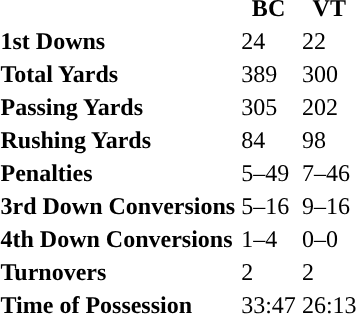<table class="wikitabl">
<tr>
<th></th>
<th>BC</th>
<th>VT</th>
</tr>
<tr>
<td><strong>1st Downs</strong></td>
<td>24</td>
<td>22</td>
</tr>
<tr>
<td><strong>Total Yards</strong></td>
<td>389</td>
<td>300</td>
</tr>
<tr>
<td><strong>Passing Yards</strong></td>
<td>305</td>
<td>202</td>
</tr>
<tr>
<td><strong>Rushing Yards</strong></td>
<td>84</td>
<td>98</td>
</tr>
<tr>
<td><strong>Penalties</strong></td>
<td>5–49</td>
<td>7–46</td>
</tr>
<tr>
<td><strong>3rd Down Conversions</strong></td>
<td>5–16</td>
<td>9–16</td>
</tr>
<tr>
<td><strong>4th Down Conversions</strong></td>
<td>1–4</td>
<td>0–0</td>
</tr>
<tr>
<td><strong>Turnovers</strong></td>
<td>2</td>
<td>2</td>
</tr>
<tr>
<td><strong>Time of Possession</strong></td>
<td>33:47</td>
<td>26:13</td>
</tr>
</table>
